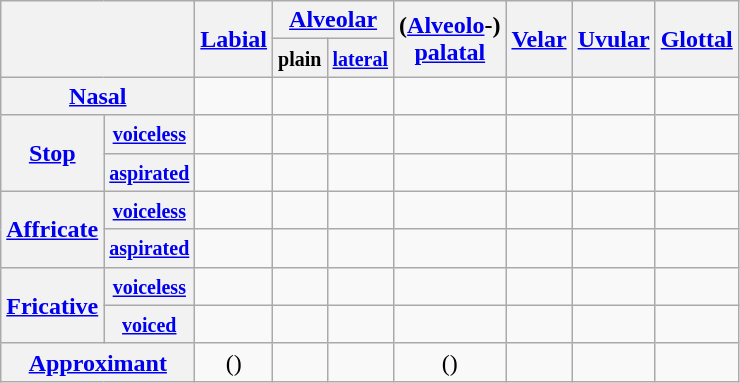<table class="wikitable" style="text-align:center">
<tr>
<th colspan="2" rowspan="2"></th>
<th rowspan="2"><a href='#'>Labial</a></th>
<th colspan="2"><a href='#'>Alveolar</a></th>
<th rowspan="2">(<a href='#'>Alveolo</a>-)<a href='#'><br>palatal</a></th>
<th rowspan="2"><a href='#'>Velar</a></th>
<th rowspan="2"><a href='#'>Uvular</a></th>
<th rowspan="2"><a href='#'>Glottal</a></th>
</tr>
<tr>
<th><small>plain</small></th>
<th><small><a href='#'>lateral</a></small></th>
</tr>
<tr>
<th colspan="2"><a href='#'>Nasal</a></th>
<td></td>
<td></td>
<td></td>
<td></td>
<td></td>
<td></td>
<td></td>
</tr>
<tr>
<th rowspan="2"><a href='#'>Stop</a></th>
<th><small><a href='#'>voiceless</a></small></th>
<td></td>
<td></td>
<td></td>
<td></td>
<td></td>
<td></td>
<td></td>
</tr>
<tr>
<th><small><a href='#'>aspirated</a></small></th>
<td></td>
<td></td>
<td></td>
<td></td>
<td></td>
<td></td>
<td></td>
</tr>
<tr>
<th rowspan="2"><a href='#'>Affricate</a></th>
<th><small><a href='#'>voiceless</a></small></th>
<td></td>
<td></td>
<td></td>
<td></td>
<td></td>
<td></td>
<td></td>
</tr>
<tr>
<th><small><a href='#'>aspirated</a></small></th>
<td></td>
<td></td>
<td></td>
<td></td>
<td></td>
<td></td>
<td></td>
</tr>
<tr>
<th rowspan="2"><a href='#'>Fricative</a></th>
<th><small><a href='#'>voiceless</a></small></th>
<td></td>
<td></td>
<td></td>
<td></td>
<td></td>
<td></td>
<td></td>
</tr>
<tr>
<th><small><a href='#'>voiced</a></small></th>
<td></td>
<td></td>
<td></td>
<td></td>
<td></td>
<td></td>
<td></td>
</tr>
<tr>
<th colspan="2"><a href='#'>Approximant</a></th>
<td>()</td>
<td></td>
<td></td>
<td>()</td>
<td></td>
<td></td>
<td></td>
</tr>
</table>
